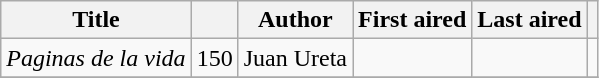<table class="wikitable sortable">
<tr>
<th>Title</th>
<th></th>
<th>Author</th>
<th>First aired</th>
<th>Last aired</th>
<th></th>
</tr>
<tr>
<td><em>Paginas de la vida</em></td>
<td>150</td>
<td>Juan Ureta</td>
<td></td>
<td></td>
<td></td>
</tr>
<tr>
</tr>
</table>
